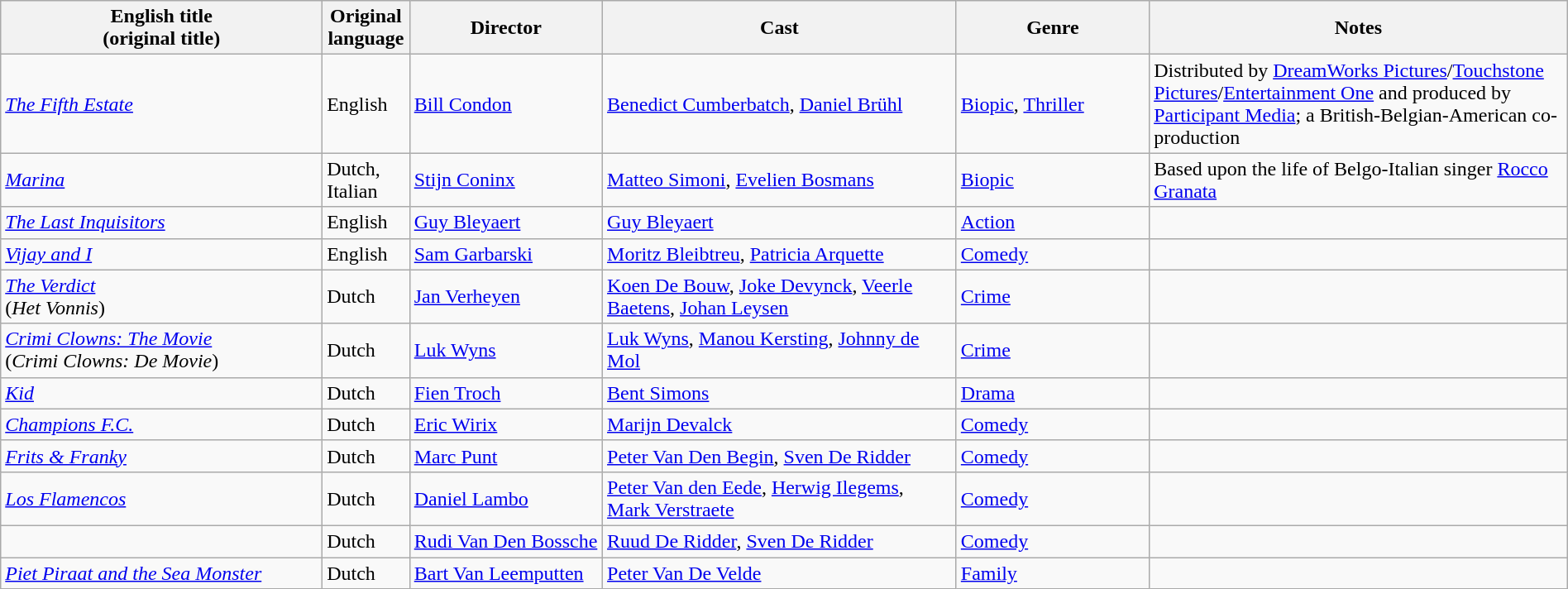<table class="wikitable" width= "100%">
<tr>
<th width=20%>English title <br> (original title)</th>
<th width=5%>Original language</th>
<th width=12%>Director</th>
<th width=22%>Cast</th>
<th width=12%>Genre</th>
<th width=26%>Notes</th>
</tr>
<tr>
<td><em><a href='#'>The Fifth Estate</a></em></td>
<td>English</td>
<td><a href='#'>Bill Condon</a></td>
<td><a href='#'>Benedict Cumberbatch</a>, <a href='#'>Daniel Brühl</a></td>
<td><a href='#'>Biopic</a>, <a href='#'>Thriller</a></td>
<td>Distributed by <a href='#'>DreamWorks Pictures</a>/<a href='#'>Touchstone Pictures</a>/<a href='#'>Entertainment One</a> and produced by <a href='#'>Participant Media</a>; a British-Belgian-American co-production</td>
</tr>
<tr>
<td><em><a href='#'>Marina</a></em></td>
<td>Dutch, Italian</td>
<td><a href='#'>Stijn Coninx</a></td>
<td><a href='#'>Matteo Simoni</a>, <a href='#'>Evelien Bosmans</a></td>
<td><a href='#'>Biopic</a></td>
<td>Based upon the life of Belgo-Italian singer <a href='#'>Rocco Granata</a></td>
</tr>
<tr>
<td><em><a href='#'>The Last Inquisitors</a></em></td>
<td>English</td>
<td><a href='#'>Guy Bleyaert</a></td>
<td><a href='#'>Guy Bleyaert</a></td>
<td><a href='#'>Action</a></td>
<td></td>
</tr>
<tr>
<td><em><a href='#'>Vijay and I</a></em></td>
<td>English</td>
<td><a href='#'>Sam Garbarski</a></td>
<td><a href='#'>Moritz Bleibtreu</a>, <a href='#'>Patricia Arquette</a></td>
<td><a href='#'>Comedy</a></td>
<td></td>
</tr>
<tr>
<td><em><a href='#'>The Verdict</a></em> <br> (<em>Het Vonnis</em>)</td>
<td>Dutch</td>
<td><a href='#'>Jan Verheyen</a></td>
<td><a href='#'>Koen De Bouw</a>, <a href='#'>Joke Devynck</a>, <a href='#'>Veerle Baetens</a>, <a href='#'>Johan Leysen</a></td>
<td><a href='#'>Crime</a></td>
<td></td>
</tr>
<tr>
<td><em><a href='#'>Crimi Clowns: The Movie</a></em> <br> (<em>Crimi Clowns: De Movie</em>)</td>
<td>Dutch</td>
<td><a href='#'>Luk Wyns</a></td>
<td><a href='#'>Luk Wyns</a>, <a href='#'>Manou Kersting</a>, <a href='#'>Johnny de Mol</a></td>
<td><a href='#'>Crime</a></td>
<td></td>
</tr>
<tr>
<td><em><a href='#'>Kid</a></em></td>
<td>Dutch</td>
<td><a href='#'>Fien Troch</a></td>
<td><a href='#'>Bent Simons</a></td>
<td><a href='#'>Drama</a></td>
<td></td>
</tr>
<tr>
<td><em><a href='#'>Champions F.C.</a></em></td>
<td>Dutch</td>
<td><a href='#'>Eric Wirix</a></td>
<td><a href='#'>Marijn Devalck</a></td>
<td><a href='#'>Comedy</a></td>
<td></td>
</tr>
<tr>
<td><em><a href='#'>Frits & Franky</a></em></td>
<td>Dutch</td>
<td><a href='#'>Marc Punt</a></td>
<td><a href='#'>Peter Van Den Begin</a>, <a href='#'>Sven De Ridder</a></td>
<td><a href='#'>Comedy</a></td>
<td></td>
</tr>
<tr>
<td><em><a href='#'>Los Flamencos</a></em></td>
<td>Dutch</td>
<td><a href='#'>Daniel Lambo</a></td>
<td><a href='#'>Peter Van den Eede</a>, <a href='#'>Herwig Ilegems</a>, <a href='#'>Mark Verstraete</a></td>
<td><a href='#'>Comedy</a></td>
<td></td>
</tr>
<tr>
<td><em></em></td>
<td>Dutch</td>
<td><a href='#'>Rudi Van Den Bossche</a></td>
<td><a href='#'>Ruud De Ridder</a>, <a href='#'>Sven De Ridder</a></td>
<td><a href='#'>Comedy</a></td>
<td></td>
</tr>
<tr>
<td><em><a href='#'>Piet Piraat and the Sea Monster</a></em></td>
<td>Dutch</td>
<td><a href='#'>Bart Van Leemputten</a></td>
<td><a href='#'>Peter Van De Velde</a></td>
<td><a href='#'>Family</a></td>
<td></td>
</tr>
</table>
